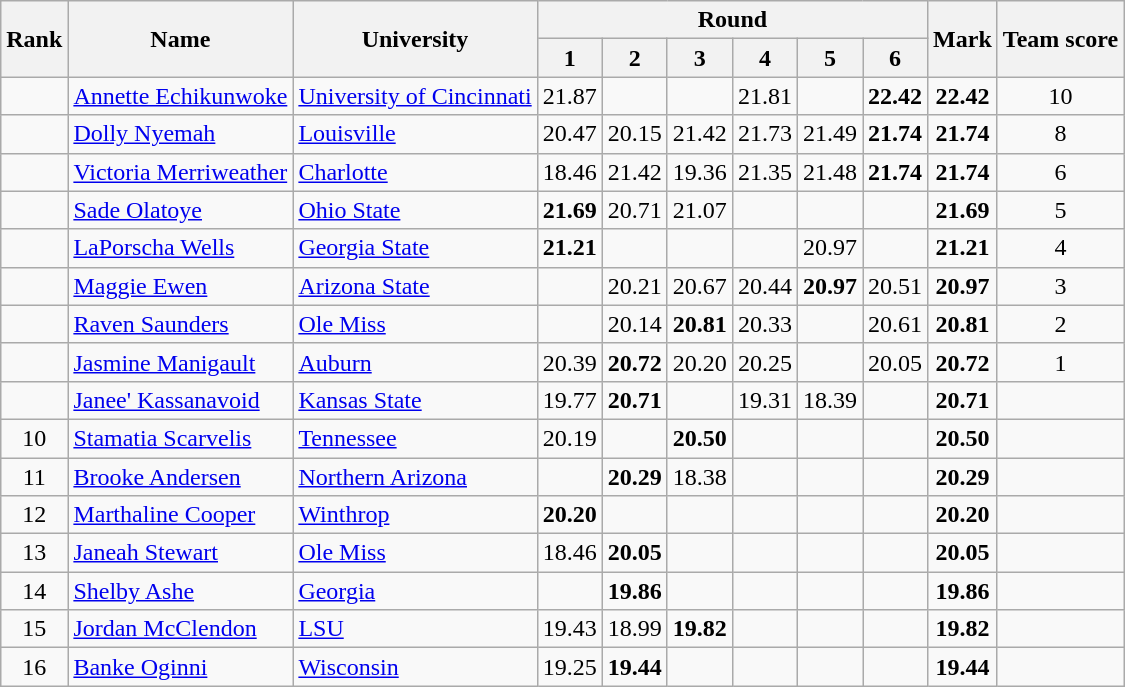<table class="wikitable sortable" style="text-align:center">
<tr>
<th rowspan=2>Rank</th>
<th rowspan=2>Name</th>
<th rowspan=2>University</th>
<th colspan=6>Round</th>
<th rowspan=2>Mark</th>
<th rowspan=2>Team score</th>
</tr>
<tr>
<th>1</th>
<th>2</th>
<th>3</th>
<th>4</th>
<th>5</th>
<th>6</th>
</tr>
<tr>
<td></td>
<td align=left><a href='#'>Annette Echikunwoke</a></td>
<td align=left><a href='#'>University of Cincinnati</a></td>
<td>21.87</td>
<td></td>
<td></td>
<td>21.81</td>
<td></td>
<td><strong>22.42</strong></td>
<td><strong>22.42</strong></td>
<td>10</td>
</tr>
<tr>
<td></td>
<td align=left><a href='#'>Dolly Nyemah</a></td>
<td align=left><a href='#'>Louisville</a></td>
<td>20.47</td>
<td>20.15</td>
<td>21.42</td>
<td>21.73</td>
<td>21.49</td>
<td><strong>21.74</strong></td>
<td><strong>21.74</strong></td>
<td>8</td>
</tr>
<tr>
<td></td>
<td align=left><a href='#'>Victoria Merriweather</a></td>
<td align=left><a href='#'>Charlotte</a></td>
<td>18.46</td>
<td>21.42</td>
<td>19.36</td>
<td>21.35</td>
<td>21.48</td>
<td><strong>21.74</strong></td>
<td><strong>21.74</strong></td>
<td>6</td>
</tr>
<tr>
<td></td>
<td align=left><a href='#'>Sade Olatoye</a></td>
<td align=left><a href='#'>Ohio State</a></td>
<td><strong>21.69</strong></td>
<td>20.71</td>
<td>21.07</td>
<td></td>
<td></td>
<td></td>
<td><strong>21.69</strong></td>
<td>5</td>
</tr>
<tr>
<td></td>
<td align=left><a href='#'>LaPorscha Wells</a></td>
<td align=left><a href='#'>Georgia State</a></td>
<td><strong>21.21</strong></td>
<td></td>
<td></td>
<td></td>
<td>20.97</td>
<td></td>
<td><strong>21.21</strong></td>
<td>4</td>
</tr>
<tr>
<td></td>
<td align=left><a href='#'>Maggie Ewen</a></td>
<td align=left><a href='#'>Arizona State</a></td>
<td></td>
<td>20.21</td>
<td>20.67</td>
<td>20.44</td>
<td><strong>20.97</strong></td>
<td>20.51</td>
<td><strong>20.97</strong></td>
<td>3</td>
</tr>
<tr>
<td></td>
<td align=left><a href='#'>Raven Saunders</a></td>
<td align=left><a href='#'>Ole Miss</a></td>
<td></td>
<td>20.14</td>
<td><strong>20.81</strong></td>
<td>20.33</td>
<td></td>
<td>20.61</td>
<td><strong>20.81</strong></td>
<td>2</td>
</tr>
<tr>
<td></td>
<td align=left><a href='#'>Jasmine Manigault</a></td>
<td align=left><a href='#'>Auburn</a></td>
<td>20.39</td>
<td><strong>20.72</strong></td>
<td>20.20</td>
<td>20.25</td>
<td></td>
<td>20.05</td>
<td><strong>20.72</strong></td>
<td>1</td>
</tr>
<tr>
<td></td>
<td align=left><a href='#'>Janee' Kassanavoid</a></td>
<td align=left><a href='#'>Kansas State</a></td>
<td>19.77</td>
<td><strong>20.71</strong></td>
<td></td>
<td>19.31</td>
<td>18.39</td>
<td></td>
<td><strong>20.71</strong></td>
<td></td>
</tr>
<tr>
<td>10</td>
<td align=left><a href='#'>Stamatia Scarvelis</a></td>
<td align=left><a href='#'>Tennessee</a></td>
<td>20.19</td>
<td></td>
<td><strong>20.50</strong></td>
<td></td>
<td></td>
<td></td>
<td><strong>20.50</strong></td>
<td></td>
</tr>
<tr>
<td>11</td>
<td align=left><a href='#'>Brooke Andersen</a></td>
<td align=left><a href='#'>Northern Arizona</a></td>
<td></td>
<td><strong>20.29</strong></td>
<td>18.38</td>
<td></td>
<td></td>
<td></td>
<td><strong>20.29</strong></td>
<td></td>
</tr>
<tr>
<td>12</td>
<td align=left><a href='#'>Marthaline Cooper</a></td>
<td align=left><a href='#'>Winthrop</a></td>
<td><strong>20.20</strong></td>
<td></td>
<td></td>
<td></td>
<td></td>
<td></td>
<td><strong>20.20</strong></td>
<td></td>
</tr>
<tr>
<td>13</td>
<td align=left><a href='#'>Janeah Stewart</a></td>
<td align=left><a href='#'>Ole Miss</a></td>
<td>18.46</td>
<td><strong>20.05</strong></td>
<td></td>
<td></td>
<td></td>
<td></td>
<td><strong>20.05</strong></td>
<td></td>
</tr>
<tr>
<td>14</td>
<td align=left><a href='#'>Shelby Ashe</a></td>
<td align=left><a href='#'>Georgia</a></td>
<td></td>
<td><strong>19.86</strong></td>
<td></td>
<td></td>
<td></td>
<td></td>
<td><strong>19.86</strong></td>
<td></td>
</tr>
<tr>
<td>15</td>
<td align=left><a href='#'>Jordan McClendon</a></td>
<td align=left><a href='#'>LSU</a></td>
<td>19.43</td>
<td>18.99</td>
<td><strong>19.82</strong></td>
<td></td>
<td></td>
<td></td>
<td><strong>19.82</strong></td>
<td></td>
</tr>
<tr>
<td>16</td>
<td align=left><a href='#'>Banke Oginni</a></td>
<td align=left><a href='#'>Wisconsin</a></td>
<td>19.25</td>
<td><strong>19.44</strong></td>
<td></td>
<td></td>
<td></td>
<td></td>
<td><strong>19.44</strong></td>
<td></td>
</tr>
</table>
